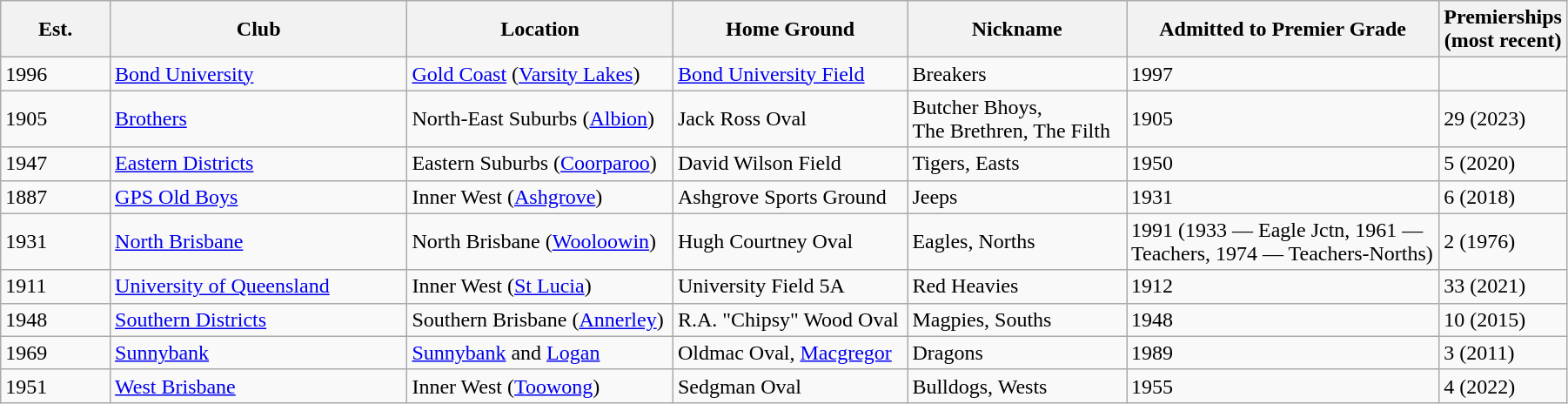<table class="wikitable sortable" style="width:95%;">
<tr>
<th scope="col" width="7%">Est.</th>
<th scope="col" width="19%">Club</th>
<th scope="col" width="17%">Location</th>
<th scope="col" width="15%">Home Ground</th>
<th scope="col" width="14%">Nickname</th>
<th scope="col" width="20%">Admitted to Premier Grade</th>
<th scope="col" width="20%">Premierships (most recent)</th>
</tr>
<tr>
<td align=centre>1996  </td>
<td> <a href='#'>Bond University</a></td>
<td><a href='#'>Gold Coast</a> (<a href='#'>Varsity Lakes</a>)</td>
<td><a href='#'>Bond University Field</a></td>
<td>Breakers</td>
<td>1997</td>
<td></td>
</tr>
<tr>
<td align=centre>1905 </td>
<td> <a href='#'>Brothers</a></td>
<td>North-East Suburbs (<a href='#'>Albion</a>)</td>
<td>Jack Ross Oval</td>
<td>Butcher Bhoys, The Brethren, The Filth</td>
<td>1905</td>
<td>29 (2023)</td>
</tr>
<tr>
<td align=centre>1947 </td>
<td> <a href='#'>Eastern Districts</a></td>
<td>Eastern Suburbs (<a href='#'>Coorparoo</a>)</td>
<td>David Wilson Field</td>
<td>Tigers, Easts</td>
<td>1950</td>
<td>5 (2020)</td>
</tr>
<tr>
<td align=centre>1887 </td>
<td> <a href='#'>GPS Old Boys</a></td>
<td>Inner West (<a href='#'>Ashgrove</a>)</td>
<td>Ashgrove Sports Ground</td>
<td>Jeeps</td>
<td>1931</td>
<td>6 (2018)</td>
</tr>
<tr>
<td align=centre>1931 </td>
<td> <a href='#'>North Brisbane</a></td>
<td>North Brisbane (<a href='#'>Wooloowin</a>)</td>
<td>Hugh Courtney Oval</td>
<td>Eagles, Norths</td>
<td>1991 (1933 — Eagle Jctn, 1961 — Teachers, 1974 — Teachers-Norths)</td>
<td>2 (1976)</td>
</tr>
<tr>
<td align=centre>1911 </td>
<td> <a href='#'>University of Queensland</a></td>
<td>Inner West (<a href='#'>St Lucia</a>)</td>
<td>University Field 5A</td>
<td>Red Heavies</td>
<td>1912</td>
<td>33 (2021)</td>
</tr>
<tr>
<td align=centre>1948 </td>
<td> <a href='#'>Southern Districts</a></td>
<td>Southern Brisbane (<a href='#'>Annerley</a>)</td>
<td>R.A. "Chipsy" Wood Oval</td>
<td>Magpies, Souths</td>
<td>1948</td>
<td>10 (2015)</td>
</tr>
<tr>
<td align=centre>1969 </td>
<td> <a href='#'>Sunnybank</a></td>
<td><a href='#'>Sunnybank</a> and <a href='#'>Logan</a></td>
<td>Oldmac Oval, <a href='#'>Macgregor</a></td>
<td>Dragons</td>
<td>1989</td>
<td>3 (2011)</td>
</tr>
<tr>
<td align=centre>1951 </td>
<td> <a href='#'>West Brisbane</a></td>
<td>Inner West (<a href='#'>Toowong</a>)</td>
<td>Sedgman Oval</td>
<td>Bulldogs, Wests</td>
<td>1955</td>
<td>4 (2022)</td>
</tr>
</table>
